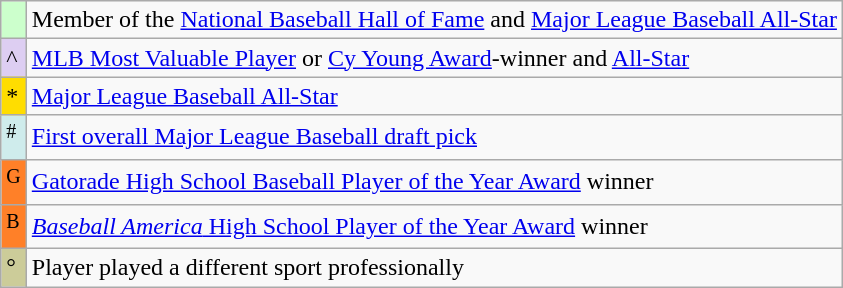<table class="wikitable" border="1">
<tr>
<th scope="row"style="text-align:center;background-color: #CCFFCC"></th>
<td>Member of the <a href='#'>National Baseball Hall of Fame</a> and <a href='#'>Major League Baseball All-Star</a></td>
</tr>
<tr>
<td style="background:#ddcef2;border:solid 1px #AAAAAA">^</td>
<td><a href='#'>MLB Most Valuable Player</a> or <a href='#'>Cy Young Award</a>-winner and <a href='#'>All-Star</a></td>
</tr>
<tr>
<td style="background:#FFDD00;border:solid 1px #AAAAAA">*</td>
<td><a href='#'>Major League Baseball All-Star</a></td>
</tr>
<tr>
<td style="background:#CFECEC;border:solid 1px #AAAAAA"><sup>#</sup></td>
<td><a href='#'>First overall Major League Baseball draft pick</a></td>
</tr>
<tr>
<td style="background:#FF8028;border:solid 1px #aaaaaa"><sup>G</sup></td>
<td><a href='#'>Gatorade High School Baseball Player of the Year Award</a> winner</td>
</tr>
<tr>
<td style="background:#FF8028;border:solid 1px #aaaaaa"><sup>B</sup></td>
<td><a href='#'><em>Baseball America</em> High School Player of the Year Award</a> winner</td>
</tr>
<tr>
<td style="background:#cccc99;border:solid 1px #AAAAAA">°</td>
<td>Player played a different sport professionally</td>
</tr>
</table>
